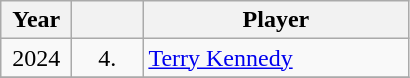<table class="wikitable">
<tr>
<th width=40>Year</th>
<th width=40></th>
<th width=170>Player</th>
</tr>
<tr>
<td align=center>2024</td>
<td align=center>4.</td>
<td><a href='#'>Terry Kennedy</a></td>
</tr>
<tr>
</tr>
</table>
